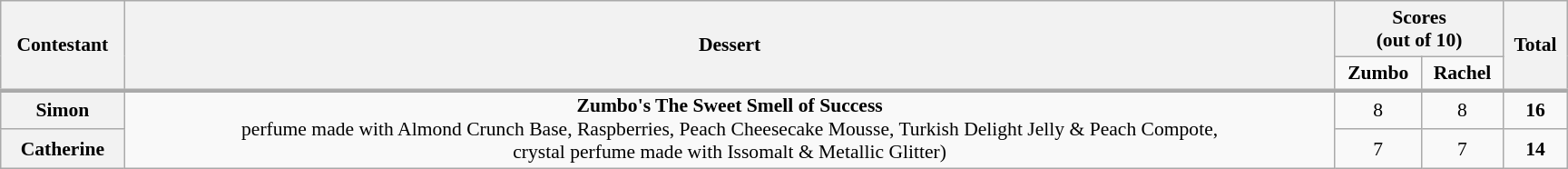<table class="wikitable plainrowheaders" style="text-align:center; font-size:90%; width:80em;">
<tr>
<th rowspan="2">Contestant</th>
<th rowspan="2">Dessert</th>
<th colspan="2">Scores<br>(out of 10)</th>
<th rowspan="2">Total<br></th>
</tr>
<tr>
<td><strong>Zumbo</strong></td>
<td><strong>Rachel</strong></td>
</tr>
<tr style="border-top:3px solid #aaa;">
</tr>
<tr>
<th>Simon</th>
<td rowspan="2"><strong>Zumbo's The Sweet Smell of Success</strong><br> perfume made with Almond Crunch Base, Raspberries, Peach Cheesecake Mousse, Turkish Delight Jelly & Peach Compote,<br>crystal perfume made with Issomalt & Metallic Glitter)</td>
<td>8</td>
<td>8</td>
<td><strong>16</strong></td>
</tr>
<tr>
<th>Catherine</th>
<td>7</td>
<td>7</td>
<td><strong>14</strong></td>
</tr>
</table>
